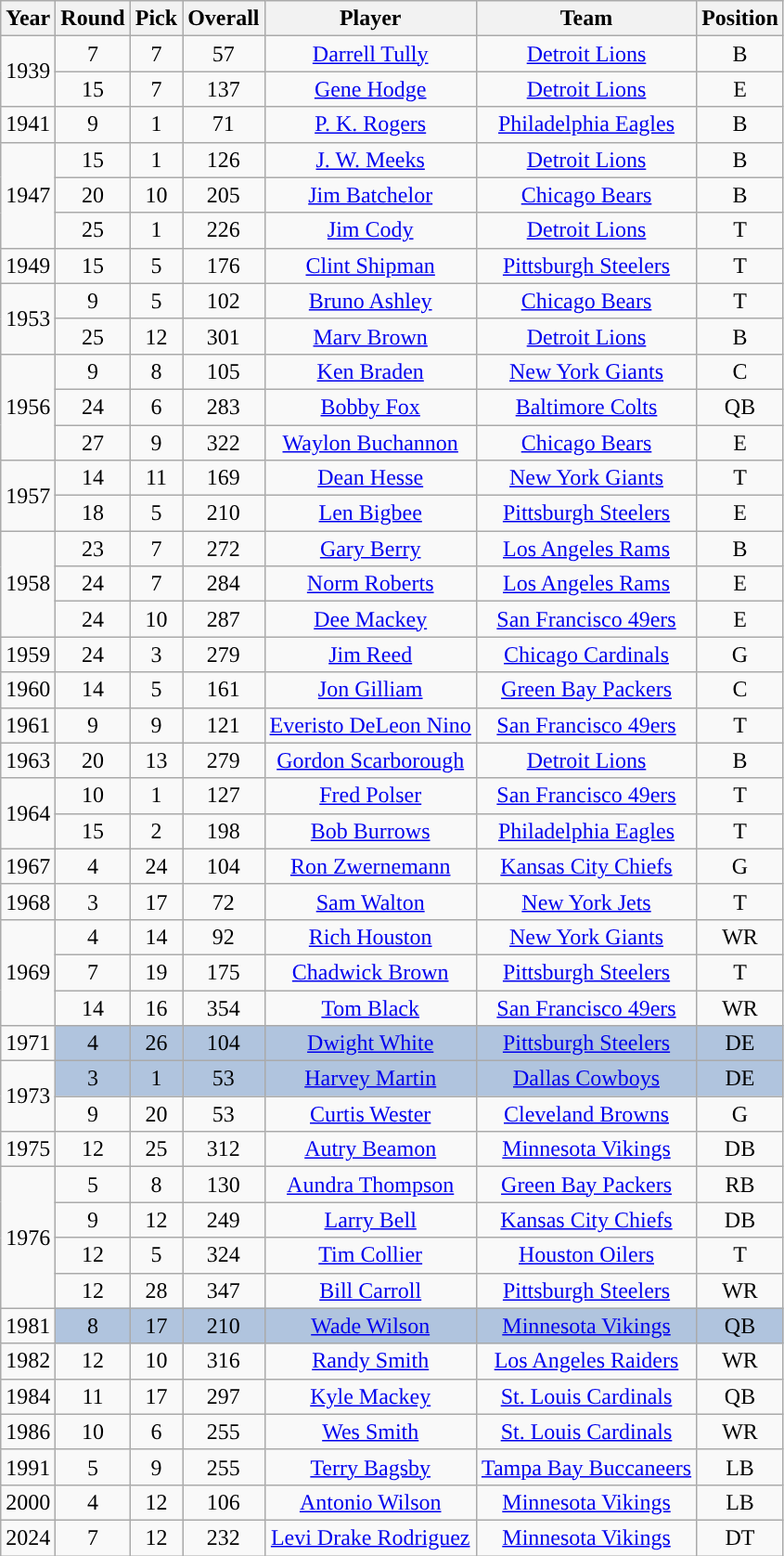<table class="wikitable sortable" style="text-align: center;">
<tr>
<th>Year</th>
<th>Round</th>
<th>Pick</th>
<th>Overall</th>
<th>Player</th>
<th>Team</th>
<th>Position</th>
</tr>
<tr>
<td rowspan="2">1939</td>
<td>7</td>
<td>7</td>
<td>57</td>
<td><a href='#'>Darrell Tully</a></td>
<td><a href='#'>Detroit Lions</a></td>
<td>B</td>
</tr>
<tr>
<td>15</td>
<td>7</td>
<td>137</td>
<td><a href='#'>Gene Hodge</a></td>
<td><a href='#'>Detroit Lions</a></td>
<td>E</td>
</tr>
<tr>
<td>1941</td>
<td>9</td>
<td>1</td>
<td>71</td>
<td><a href='#'>P. K. Rogers</a></td>
<td><a href='#'>Philadelphia Eagles</a></td>
<td>B</td>
</tr>
<tr>
<td rowspan="3">1947</td>
<td>15</td>
<td>1</td>
<td>126</td>
<td><a href='#'>J. W. Meeks</a></td>
<td><a href='#'>Detroit Lions</a></td>
<td>B</td>
</tr>
<tr>
<td>20</td>
<td>10</td>
<td>205</td>
<td><a href='#'>Jim Batchelor</a></td>
<td><a href='#'>Chicago Bears</a></td>
<td>B</td>
</tr>
<tr>
<td>25</td>
<td>1</td>
<td>226</td>
<td><a href='#'>Jim Cody</a></td>
<td><a href='#'>Detroit Lions</a></td>
<td>T</td>
</tr>
<tr>
<td>1949</td>
<td>15</td>
<td>5</td>
<td>176</td>
<td><a href='#'>Clint Shipman</a></td>
<td><a href='#'>Pittsburgh Steelers</a></td>
<td>T</td>
</tr>
<tr>
<td rowspan="2">1953</td>
<td>9</td>
<td>5</td>
<td>102</td>
<td><a href='#'>Bruno Ashley</a></td>
<td><a href='#'>Chicago Bears</a></td>
<td>T</td>
</tr>
<tr>
<td>25</td>
<td>12</td>
<td>301</td>
<td><a href='#'>Marv Brown</a></td>
<td><a href='#'>Detroit Lions</a></td>
<td>B</td>
</tr>
<tr>
<td rowspan="3">1956</td>
<td>9</td>
<td>8</td>
<td>105</td>
<td><a href='#'>Ken Braden</a></td>
<td><a href='#'>New York Giants</a></td>
<td>C</td>
</tr>
<tr>
<td>24</td>
<td>6</td>
<td>283</td>
<td><a href='#'>Bobby Fox</a></td>
<td><a href='#'>Baltimore Colts</a></td>
<td>QB</td>
</tr>
<tr>
<td>27</td>
<td>9</td>
<td>322</td>
<td><a href='#'>Waylon Buchannon</a></td>
<td><a href='#'>Chicago Bears</a></td>
<td>E</td>
</tr>
<tr>
<td rowspan="2">1957</td>
<td>14</td>
<td>11</td>
<td>169</td>
<td><a href='#'>Dean Hesse</a></td>
<td><a href='#'>New York Giants</a></td>
<td>T</td>
</tr>
<tr>
<td>18</td>
<td>5</td>
<td>210</td>
<td><a href='#'>Len Bigbee</a></td>
<td><a href='#'>Pittsburgh Steelers</a></td>
<td>E</td>
</tr>
<tr>
<td rowspan="3">1958</td>
<td>23</td>
<td>7</td>
<td>272</td>
<td><a href='#'>Gary Berry</a></td>
<td><a href='#'>Los Angeles Rams</a></td>
<td>B</td>
</tr>
<tr>
<td>24</td>
<td>7</td>
<td>284</td>
<td><a href='#'>Norm Roberts</a></td>
<td><a href='#'>Los Angeles Rams</a></td>
<td>E</td>
</tr>
<tr>
<td>24</td>
<td>10</td>
<td>287</td>
<td><a href='#'>Dee Mackey</a></td>
<td><a href='#'>San Francisco 49ers</a></td>
<td>E</td>
</tr>
<tr>
<td>1959</td>
<td>24</td>
<td>3</td>
<td>279</td>
<td><a href='#'>Jim Reed</a></td>
<td><a href='#'>Chicago Cardinals</a></td>
<td>G</td>
</tr>
<tr>
<td>1960</td>
<td>14</td>
<td>5</td>
<td>161</td>
<td><a href='#'>Jon Gilliam</a></td>
<td><a href='#'>Green Bay Packers</a></td>
<td>C</td>
</tr>
<tr>
<td>1961</td>
<td>9</td>
<td>9</td>
<td>121</td>
<td><a href='#'>Everisto DeLeon Nino</a></td>
<td><a href='#'>San Francisco 49ers</a></td>
<td>T</td>
</tr>
<tr>
<td>1963</td>
<td>20</td>
<td>13</td>
<td>279</td>
<td><a href='#'>Gordon Scarborough</a></td>
<td><a href='#'>Detroit Lions</a></td>
<td>B</td>
</tr>
<tr>
<td rowspan="2">1964</td>
<td>10</td>
<td>1</td>
<td>127</td>
<td><a href='#'>Fred Polser</a></td>
<td><a href='#'>San Francisco 49ers</a></td>
<td>T</td>
</tr>
<tr>
<td>15</td>
<td>2</td>
<td>198</td>
<td><a href='#'>Bob Burrows</a></td>
<td><a href='#'>Philadelphia Eagles</a></td>
<td>T</td>
</tr>
<tr>
<td>1967</td>
<td>4</td>
<td>24</td>
<td>104</td>
<td><a href='#'>Ron Zwernemann</a></td>
<td><a href='#'>Kansas City Chiefs</a></td>
<td>G</td>
</tr>
<tr>
<td>1968</td>
<td>3</td>
<td>17</td>
<td>72</td>
<td><a href='#'>Sam Walton</a></td>
<td><a href='#'>New York Jets</a></td>
<td>T</td>
</tr>
<tr>
<td rowspan="3">1969</td>
<td>4</td>
<td>14</td>
<td>92</td>
<td><a href='#'>Rich Houston</a></td>
<td><a href='#'>New York Giants</a></td>
<td>WR</td>
</tr>
<tr>
<td>7</td>
<td>19</td>
<td>175</td>
<td><a href='#'>Chadwick Brown</a></td>
<td><a href='#'>Pittsburgh Steelers</a></td>
<td>T</td>
</tr>
<tr>
<td>14</td>
<td>16</td>
<td>354</td>
<td><a href='#'>Tom Black</a></td>
<td><a href='#'>San Francisco 49ers</a></td>
<td>WR</td>
</tr>
<tr>
<td>1971</td>
<td style="background-color:lightsteelblue">4</td>
<td style="background-color:lightsteelblue">26</td>
<td style="background-color:lightsteelblue">104</td>
<td style="background-color:lightsteelblue"><a href='#'>Dwight White</a></td>
<td style="background-color:lightsteelblue"><a href='#'>Pittsburgh Steelers</a></td>
<td style="background-color:lightsteelblue">DE</td>
</tr>
<tr>
<td rowspan="2">1973</td>
<td style="background-color:lightsteelblue">3</td>
<td style="background-color:lightsteelblue">1</td>
<td style="background-color:lightsteelblue">53</td>
<td style="background-color:lightsteelblue"><a href='#'>Harvey Martin</a></td>
<td style="background-color:lightsteelblue"><a href='#'>Dallas Cowboys</a></td>
<td style="background-color:lightsteelblue">DE</td>
</tr>
<tr>
<td>9</td>
<td>20</td>
<td>53</td>
<td><a href='#'>Curtis Wester</a></td>
<td><a href='#'>Cleveland Browns</a></td>
<td>G</td>
</tr>
<tr>
<td>1975</td>
<td>12</td>
<td>25</td>
<td>312</td>
<td><a href='#'>Autry Beamon</a></td>
<td><a href='#'>Minnesota Vikings</a></td>
<td>DB</td>
</tr>
<tr>
<td rowspan="4">1976</td>
<td>5</td>
<td>8</td>
<td>130</td>
<td><a href='#'>Aundra Thompson</a></td>
<td><a href='#'>Green Bay Packers</a></td>
<td>RB</td>
</tr>
<tr>
<td>9</td>
<td>12</td>
<td>249</td>
<td><a href='#'>Larry Bell</a></td>
<td><a href='#'>Kansas City Chiefs</a></td>
<td>DB</td>
</tr>
<tr>
<td>12</td>
<td>5</td>
<td>324</td>
<td><a href='#'>Tim Collier</a></td>
<td><a href='#'>Houston Oilers</a></td>
<td>T</td>
</tr>
<tr>
<td>12</td>
<td>28</td>
<td>347</td>
<td><a href='#'>Bill Carroll</a></td>
<td><a href='#'>Pittsburgh Steelers</a></td>
<td>WR</td>
</tr>
<tr>
<td>1981</td>
<td style="background-color:lightsteelblue">8</td>
<td style="background-color:lightsteelblue">17</td>
<td style="background-color:lightsteelblue">210</td>
<td style="background-color:lightsteelblue"><a href='#'>Wade Wilson</a></td>
<td style="background-color:lightsteelblue"><a href='#'>Minnesota Vikings</a></td>
<td style="background-color:lightsteelblue">QB</td>
</tr>
<tr>
<td>1982</td>
<td>12</td>
<td>10</td>
<td>316</td>
<td><a href='#'>Randy Smith</a></td>
<td><a href='#'>Los Angeles Raiders</a></td>
<td>WR</td>
</tr>
<tr>
<td>1984</td>
<td>11</td>
<td>17</td>
<td>297</td>
<td><a href='#'>Kyle Mackey</a></td>
<td><a href='#'>St. Louis Cardinals</a></td>
<td>QB</td>
</tr>
<tr>
<td>1986</td>
<td>10</td>
<td>6</td>
<td>255</td>
<td><a href='#'>Wes Smith</a></td>
<td><a href='#'>St. Louis Cardinals</a></td>
<td>WR</td>
</tr>
<tr>
<td>1991</td>
<td>5</td>
<td>9</td>
<td>255</td>
<td><a href='#'>Terry Bagsby</a></td>
<td><a href='#'>Tampa Bay Buccaneers</a></td>
<td>LB</td>
</tr>
<tr>
<td>2000</td>
<td>4</td>
<td>12</td>
<td>106</td>
<td><a href='#'>Antonio Wilson</a></td>
<td><a href='#'>Minnesota Vikings</a></td>
<td>LB</td>
</tr>
<tr>
<td>2024</td>
<td>7</td>
<td>12</td>
<td>232</td>
<td><a href='#'>Levi Drake Rodriguez</a></td>
<td><a href='#'>Minnesota Vikings</a></td>
<td>DT</td>
</tr>
</table>
